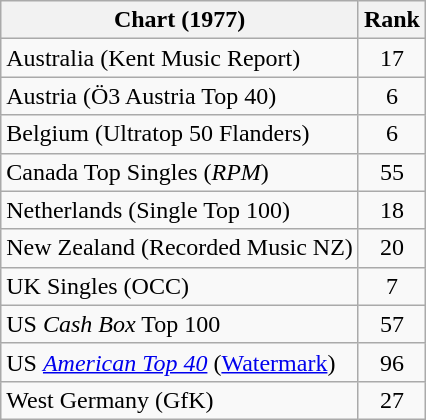<table class="wikitable sortable">
<tr>
<th align="left">Chart (1977)</th>
<th style="text-align:center;">Rank</th>
</tr>
<tr>
<td>Australia (Kent Music Report)</td>
<td style="text-align:center;">17</td>
</tr>
<tr>
<td>Austria (Ö3 Austria Top 40)</td>
<td style="text-align:center;">6</td>
</tr>
<tr>
<td>Belgium (Ultratop 50 Flanders)</td>
<td style="text-align:center;">6</td>
</tr>
<tr>
<td>Canada Top Singles (<em>RPM</em>)</td>
<td style="text-align:center;">55</td>
</tr>
<tr>
<td>Netherlands (Single Top 100)</td>
<td style="text-align:center;">18</td>
</tr>
<tr>
<td>New Zealand (Recorded Music NZ)</td>
<td style="text-align:center;">20</td>
</tr>
<tr>
<td>UK Singles (OCC)</td>
<td style="text-align:center;">7</td>
</tr>
<tr>
<td>US <em>Cash Box</em> Top 100</td>
<td style="text-align:center;">57</td>
</tr>
<tr>
<td>US <em><a href='#'>American Top 40</a></em> (<a href='#'>Watermark</a>)</td>
<td style="text-align:center;">96</td>
</tr>
<tr>
<td>West Germany (GfK)</td>
<td style="text-align:center;">27</td>
</tr>
</table>
